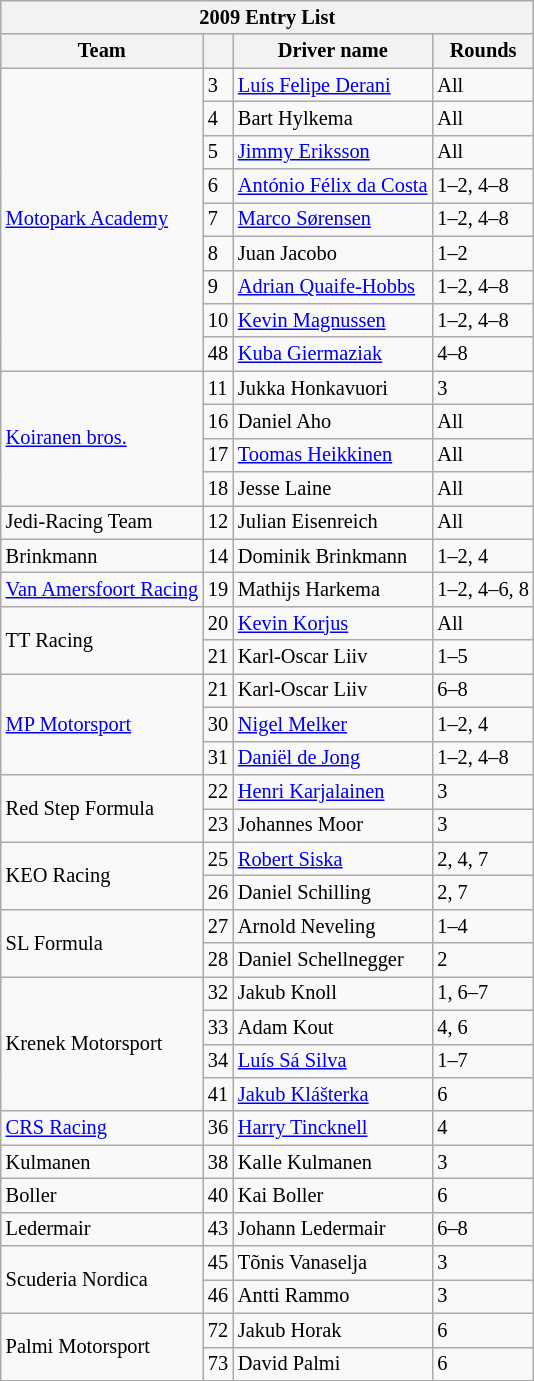<table class="wikitable" style="font-size: 85%;">
<tr>
<th colspan=4>2009 Entry List</th>
</tr>
<tr>
<th>Team</th>
<th></th>
<th>Driver name</th>
<th>Rounds</th>
</tr>
<tr>
<td rowspan=9> <a href='#'>Motopark Academy</a></td>
<td>3</td>
<td> <a href='#'>Luís Felipe Derani</a></td>
<td>All</td>
</tr>
<tr>
<td>4</td>
<td> Bart Hylkema</td>
<td>All</td>
</tr>
<tr>
<td>5</td>
<td> <a href='#'>Jimmy Eriksson</a></td>
<td>All</td>
</tr>
<tr>
<td>6</td>
<td> <a href='#'>António Félix da Costa</a></td>
<td>1–2, 4–8</td>
</tr>
<tr>
<td>7</td>
<td> <a href='#'>Marco Sørensen</a></td>
<td>1–2, 4–8</td>
</tr>
<tr>
<td>8</td>
<td> Juan Jacobo</td>
<td>1–2</td>
</tr>
<tr>
<td>9</td>
<td> <a href='#'>Adrian Quaife-Hobbs</a></td>
<td>1–2, 4–8</td>
</tr>
<tr>
<td>10</td>
<td> <a href='#'>Kevin Magnussen</a></td>
<td>1–2, 4–8</td>
</tr>
<tr>
<td>48</td>
<td> <a href='#'>Kuba Giermaziak</a></td>
<td>4–8</td>
</tr>
<tr>
<td rowspan=4> <a href='#'>Koiranen bros.</a></td>
<td>11</td>
<td> Jukka Honkavuori</td>
<td>3</td>
</tr>
<tr>
<td>16</td>
<td> Daniel Aho</td>
<td>All</td>
</tr>
<tr>
<td>17</td>
<td> <a href='#'>Toomas Heikkinen</a></td>
<td>All</td>
</tr>
<tr>
<td>18</td>
<td> Jesse Laine</td>
<td>All</td>
</tr>
<tr>
<td> Jedi-Racing Team</td>
<td>12</td>
<td> Julian Eisenreich</td>
<td>All</td>
</tr>
<tr>
<td> Brinkmann</td>
<td>14</td>
<td> Dominik Brinkmann</td>
<td>1–2, 4</td>
</tr>
<tr>
<td> <a href='#'>Van Amersfoort Racing</a></td>
<td>19</td>
<td> Mathijs Harkema</td>
<td>1–2, 4–6, 8</td>
</tr>
<tr>
<td rowspan=2> TT Racing</td>
<td>20</td>
<td> <a href='#'>Kevin Korjus</a></td>
<td>All</td>
</tr>
<tr>
<td>21</td>
<td> Karl-Oscar Liiv</td>
<td>1–5</td>
</tr>
<tr>
<td rowspan=3> <a href='#'>MP Motorsport</a></td>
<td>21</td>
<td> Karl-Oscar Liiv</td>
<td>6–8</td>
</tr>
<tr>
<td>30</td>
<td> <a href='#'>Nigel Melker</a></td>
<td>1–2, 4</td>
</tr>
<tr>
<td>31</td>
<td> <a href='#'>Daniël de Jong</a></td>
<td>1–2, 4–8</td>
</tr>
<tr>
<td rowspan=2> Red Step Formula</td>
<td>22</td>
<td> <a href='#'>Henri Karjalainen</a></td>
<td>3</td>
</tr>
<tr>
<td>23</td>
<td> Johannes Moor</td>
<td>3</td>
</tr>
<tr>
<td rowspan=2> KEO Racing</td>
<td>25</td>
<td> <a href='#'>Robert Siska</a></td>
<td>2, 4, 7</td>
</tr>
<tr>
<td>26</td>
<td> Daniel Schilling</td>
<td>2, 7</td>
</tr>
<tr>
<td rowspan=2> SL Formula</td>
<td>27</td>
<td> Arnold Neveling</td>
<td>1–4</td>
</tr>
<tr>
<td>28</td>
<td> Daniel Schellnegger</td>
<td>2</td>
</tr>
<tr>
<td rowspan=4> Krenek Motorsport</td>
<td>32</td>
<td> Jakub Knoll</td>
<td>1, 6–7</td>
</tr>
<tr>
<td>33</td>
<td> Adam Kout</td>
<td>4, 6</td>
</tr>
<tr>
<td>34</td>
<td> <a href='#'>Luís Sá Silva</a></td>
<td>1–7</td>
</tr>
<tr>
<td>41</td>
<td> <a href='#'>Jakub Klášterka</a></td>
<td>6</td>
</tr>
<tr>
<td> <a href='#'>CRS Racing</a></td>
<td>36</td>
<td> <a href='#'>Harry Tincknell</a></td>
<td>4</td>
</tr>
<tr>
<td> Kulmanen</td>
<td>38</td>
<td> Kalle Kulmanen</td>
<td>3</td>
</tr>
<tr>
<td> Boller</td>
<td>40</td>
<td> Kai Boller</td>
<td>6</td>
</tr>
<tr>
<td> Ledermair</td>
<td>43</td>
<td> Johann Ledermair</td>
<td>6–8</td>
</tr>
<tr>
<td rowspan=2> Scuderia Nordica</td>
<td>45</td>
<td> Tõnis Vanaselja</td>
<td>3</td>
</tr>
<tr>
<td>46</td>
<td> Antti Rammo</td>
<td>3</td>
</tr>
<tr>
<td rowspan=2> Palmi Motorsport</td>
<td>72</td>
<td> Jakub Horak</td>
<td>6</td>
</tr>
<tr>
<td>73</td>
<td> David Palmi</td>
<td>6</td>
</tr>
</table>
